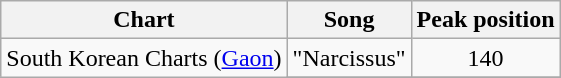<table class="wikitable sortable plainrowheaders">
<tr>
<th scope="col">Chart</th>
<th scope="col">Song</th>
<th scope="col">Peak position</th>
</tr>
<tr>
<td rowspan=2>South Korean Charts (<a href='#'>Gaon</a>)</td>
<td>"Narcissus"</td>
<td style="text-align:center">140</td>
</tr>
<tr>
</tr>
</table>
